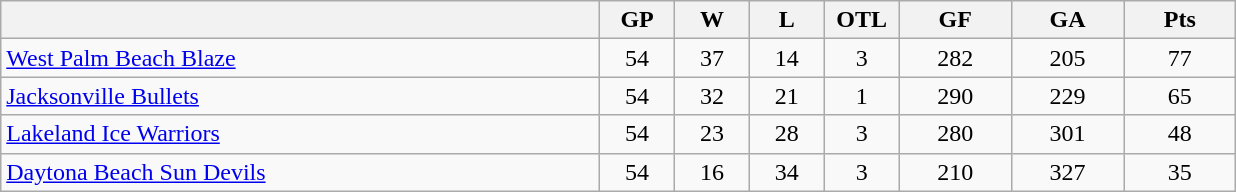<table class="wikitable">
<tr>
<th width="40%"></th>
<th width="5%">GP</th>
<th width="5%">W</th>
<th width="5%">L</th>
<th width="5%">OTL</th>
<th width="7.5%">GF</th>
<th width="7.5%">GA</th>
<th width="7.5%">Pts</th>
</tr>
<tr align="center">
<td align="left"><a href='#'>West Palm Beach Blaze</a></td>
<td>54</td>
<td>37</td>
<td>14</td>
<td>3</td>
<td>282</td>
<td>205</td>
<td>77</td>
</tr>
<tr align="center">
<td align="left"><a href='#'>Jacksonville Bullets</a></td>
<td>54</td>
<td>32</td>
<td>21</td>
<td>1</td>
<td>290</td>
<td>229</td>
<td>65</td>
</tr>
<tr align="center">
<td align="left"><a href='#'>Lakeland Ice Warriors</a></td>
<td>54</td>
<td>23</td>
<td>28</td>
<td>3</td>
<td>280</td>
<td>301</td>
<td>48</td>
</tr>
<tr align="center">
<td align="left"><a href='#'>Daytona Beach Sun Devils</a></td>
<td>54</td>
<td>16</td>
<td>34</td>
<td>3</td>
<td>210</td>
<td>327</td>
<td>35</td>
</tr>
</table>
